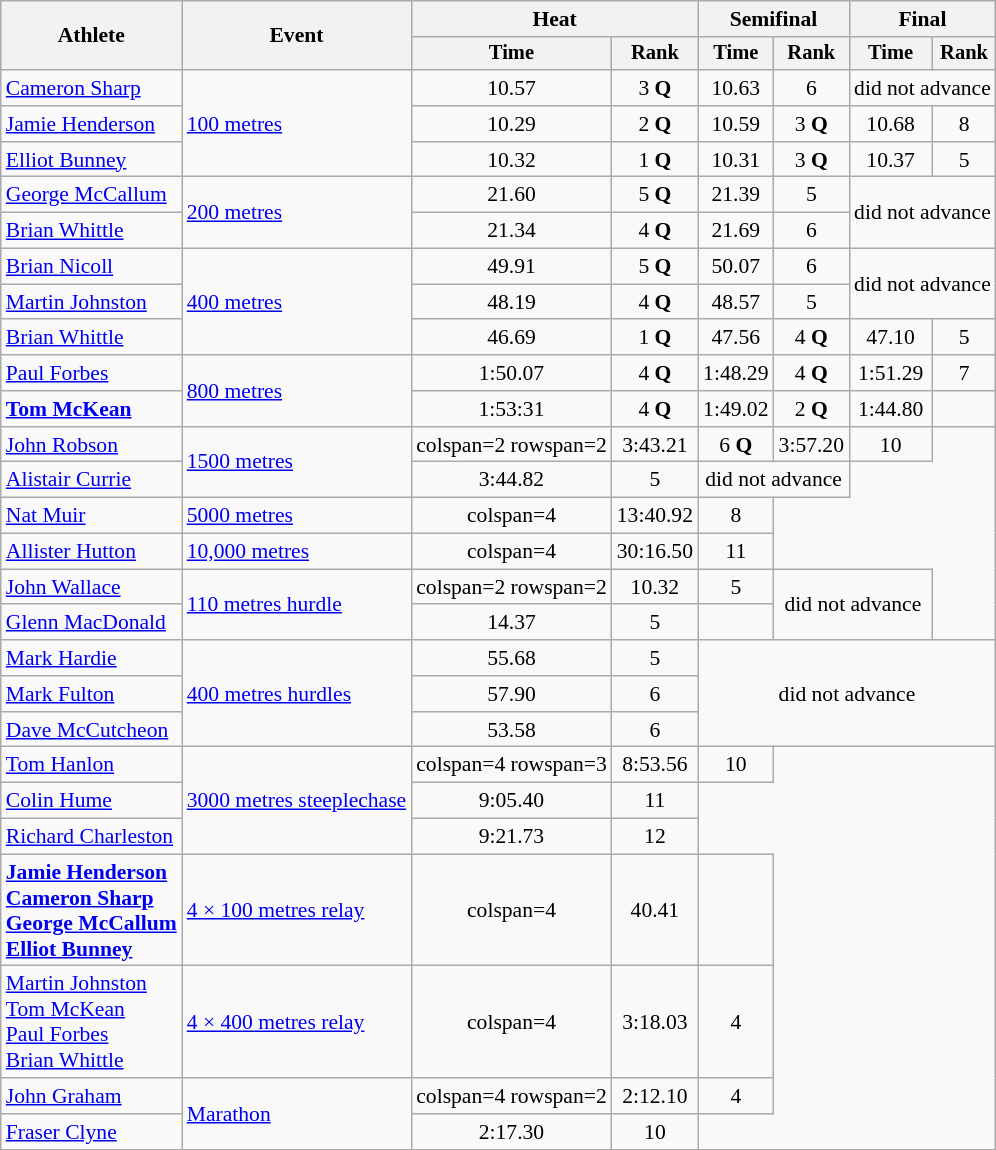<table class="wikitable" style="font-size:90%">
<tr>
<th rowspan="2">Athlete</th>
<th rowspan="2">Event</th>
<th colspan="2">Heat</th>
<th colspan="2">Semifinal</th>
<th colspan="2">Final</th>
</tr>
<tr style="font-size:95%">
<th>Time</th>
<th>Rank</th>
<th>Time</th>
<th>Rank</th>
<th>Time</th>
<th>Rank</th>
</tr>
<tr align=center>
<td align=left><a href='#'>Cameron Sharp</a></td>
<td align=left rowspan=3><a href='#'>100 metres</a></td>
<td>10.57</td>
<td>3 <strong>Q</strong></td>
<td>10.63</td>
<td>6</td>
<td colspan=2>did not advance</td>
</tr>
<tr align=center>
<td align=left><a href='#'>Jamie Henderson</a></td>
<td>10.29</td>
<td>2 <strong>Q</strong></td>
<td>10.59</td>
<td>3 <strong>Q</strong></td>
<td>10.68</td>
<td>8</td>
</tr>
<tr align=center>
<td align=left><a href='#'>Elliot Bunney</a></td>
<td>10.32</td>
<td>1 <strong>Q</strong></td>
<td>10.31</td>
<td>3 <strong>Q</strong></td>
<td>10.37</td>
<td>5</td>
</tr>
<tr align=center>
<td align=left><a href='#'>George McCallum</a></td>
<td rowspan=2 align=left><a href='#'>200 metres</a></td>
<td>21.60</td>
<td>5 <strong>Q</strong></td>
<td>21.39</td>
<td>5</td>
<td colspan=2 rowspan=2>did not advance</td>
</tr>
<tr align=center>
<td align=left><a href='#'>Brian Whittle</a></td>
<td>21.34</td>
<td>4 <strong>Q</strong></td>
<td>21.69</td>
<td>6</td>
</tr>
<tr align=center>
<td align=left><a href='#'>Brian Nicoll</a></td>
<td align=left rowspan=3><a href='#'>400 metres</a></td>
<td>49.91</td>
<td>5 <strong>Q</strong></td>
<td>50.07</td>
<td>6</td>
<td colspan=2 rowspan=2>did not advance</td>
</tr>
<tr align=center>
<td align=left><a href='#'>Martin Johnston</a></td>
<td>48.19</td>
<td>4 <strong>Q</strong></td>
<td>48.57</td>
<td>5</td>
</tr>
<tr align=center>
<td align=left><a href='#'>Brian Whittle</a></td>
<td>46.69</td>
<td>1 <strong>Q</strong></td>
<td>47.56</td>
<td>4 <strong>Q</strong></td>
<td>47.10</td>
<td>5</td>
</tr>
<tr align=center>
<td align=left><a href='#'>Paul Forbes</a></td>
<td align=left rowspan=2><a href='#'>800 metres</a></td>
<td>1:50.07</td>
<td>4 <strong>Q</strong></td>
<td>1:48.29</td>
<td>4 <strong>Q</strong></td>
<td>1:51.29</td>
<td>7</td>
</tr>
<tr align=center>
<td align=left><strong><a href='#'>Tom McKean</a></strong></td>
<td>1:53:31</td>
<td>4 <strong>Q</strong></td>
<td>1:49.02</td>
<td>2 <strong>Q</strong></td>
<td>1:44.80</td>
<td></td>
</tr>
<tr align=center>
<td align=left><a href='#'>John Robson</a></td>
<td rowspan=2 align=left><a href='#'>1500 metres</a></td>
<td>colspan=2 rowspan=2 </td>
<td>3:43.21</td>
<td>6 <strong>Q</strong></td>
<td>3:57.20</td>
<td>10</td>
</tr>
<tr align=center>
<td align=left><a href='#'>Alistair Currie</a></td>
<td>3:44.82</td>
<td>5</td>
<td colspan=2>did not advance</td>
</tr>
<tr align=center>
<td align=left><a href='#'>Nat Muir</a></td>
<td align=left><a href='#'>5000 metres</a></td>
<td>colspan=4 </td>
<td>13:40.92</td>
<td>8</td>
</tr>
<tr align=center>
<td align=left><a href='#'>Allister Hutton</a></td>
<td align=left><a href='#'>10,000 metres</a></td>
<td>colspan=4 </td>
<td>30:16.50</td>
<td>11</td>
</tr>
<tr align=center>
<td align=left><a href='#'>John Wallace</a></td>
<td align=left rowspan=2><a href='#'>110 metres hurdle</a></td>
<td>colspan=2 rowspan=2 </td>
<td>10.32</td>
<td>5</td>
<td colspan=2 rowspan=2>did not advance</td>
</tr>
<tr align=center>
<td align=left><a href='#'>Glenn MacDonald</a></td>
<td>14.37</td>
<td>5</td>
</tr>
<tr align=center>
<td align=left><a href='#'>Mark Hardie</a></td>
<td align=left rowspan=3><a href='#'>400 metres hurdles</a></td>
<td>55.68</td>
<td>5</td>
<td colspan=6 rowspan=3>did not advance</td>
</tr>
<tr align=center>
<td align=left><a href='#'>Mark Fulton</a></td>
<td>57.90</td>
<td>6</td>
</tr>
<tr align=center>
<td align=left><a href='#'>Dave McCutcheon</a></td>
<td>53.58</td>
<td>6</td>
</tr>
<tr align=center>
<td align=left><a href='#'>Tom Hanlon</a></td>
<td align=left rowspan=3><a href='#'>3000 metres steeplechase</a></td>
<td>colspan=4 rowspan=3 </td>
<td>8:53.56</td>
<td>10</td>
</tr>
<tr align=center>
<td align=left><a href='#'>Colin Hume</a></td>
<td>9:05.40</td>
<td>11</td>
</tr>
<tr align=center>
<td align=left><a href='#'>Richard Charleston</a></td>
<td>9:21.73</td>
<td>12</td>
</tr>
<tr align=center>
<td align=left><strong><a href='#'>Jamie Henderson</a></strong><br><strong><a href='#'>Cameron Sharp</a></strong><br><strong><a href='#'>George McCallum</a></strong><br><strong><a href='#'>Elliot Bunney</a></strong></td>
<td align=left><a href='#'>4 × 100 metres relay</a></td>
<td>colspan=4 </td>
<td>40.41</td>
<td></td>
</tr>
<tr align=center>
<td align=left><a href='#'>Martin Johnston</a><br><a href='#'>Tom McKean</a><br><a href='#'>Paul Forbes</a><br><a href='#'>Brian Whittle</a></td>
<td align=left><a href='#'>4 × 400 metres relay</a></td>
<td>colspan=4 </td>
<td>3:18.03</td>
<td>4</td>
</tr>
<tr align=center>
<td align=left><a href='#'>John Graham</a></td>
<td align=left rowspan=2><a href='#'>Marathon</a></td>
<td>colspan=4 rowspan=2 </td>
<td>2:12.10</td>
<td>4</td>
</tr>
<tr align=center>
<td align=left><a href='#'>Fraser Clyne</a></td>
<td>2:17.30</td>
<td>10</td>
</tr>
</table>
